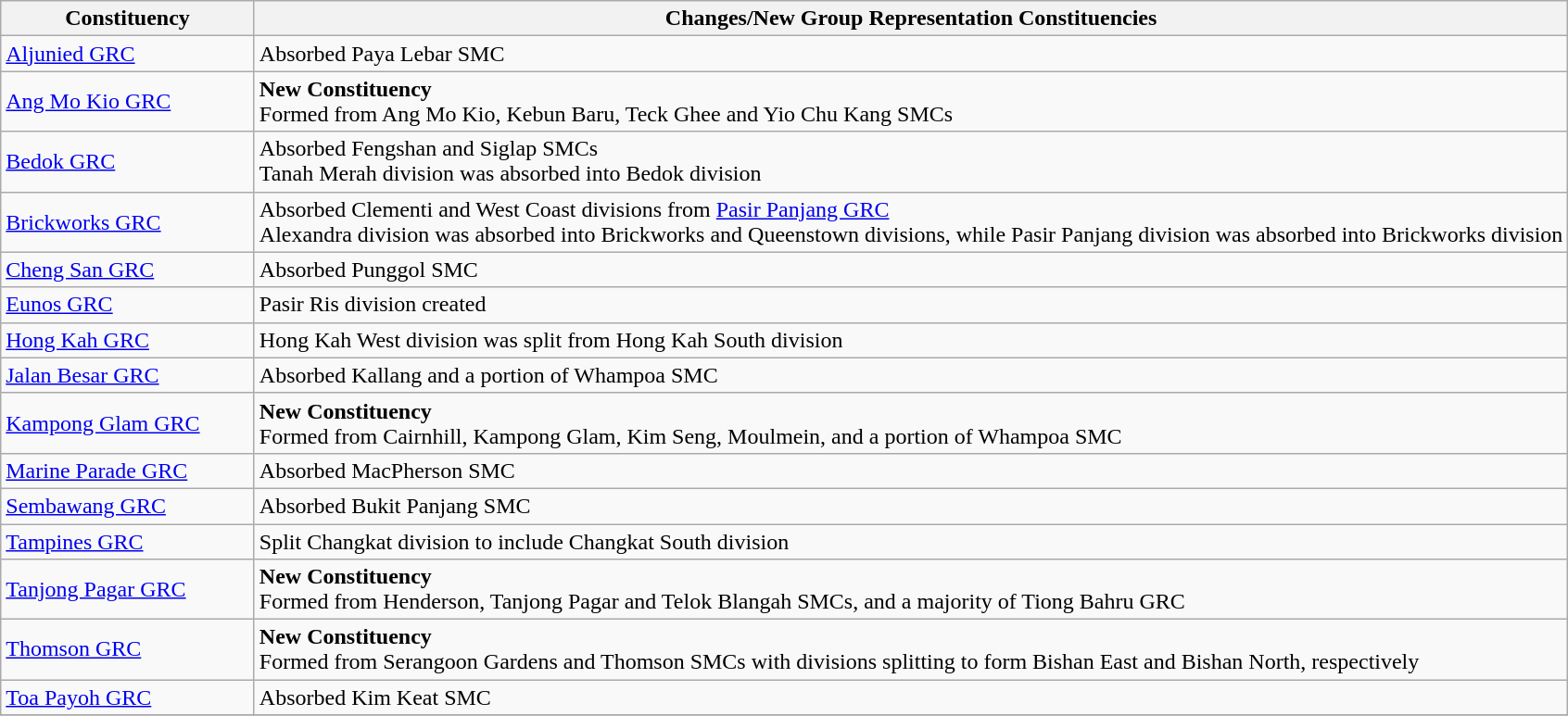<table class="wikitable">
<tr>
<th style="width:175px;">Constituency</th>
<th>Changes/New Group Representation Constituencies</th>
</tr>
<tr>
<td><a href='#'>Aljunied GRC</a></td>
<td>Absorbed Paya Lebar SMC</td>
</tr>
<tr>
<td><a href='#'>Ang Mo Kio GRC</a></td>
<td><strong>New Constituency</strong><br>Formed from Ang Mo Kio, Kebun Baru, Teck Ghee and Yio Chu Kang SMCs</td>
</tr>
<tr>
<td><a href='#'>Bedok GRC</a></td>
<td>Absorbed Fengshan and Siglap SMCs<br>Tanah Merah division was absorbed into Bedok division</td>
</tr>
<tr>
<td><a href='#'>Brickworks GRC</a></td>
<td>Absorbed Clementi and West Coast divisions from <a href='#'>Pasir Panjang GRC</a><br>Alexandra division was absorbed into Brickworks and Queenstown divisions, while Pasir Panjang division was absorbed into Brickworks division</td>
</tr>
<tr>
<td><a href='#'>Cheng San GRC</a></td>
<td>Absorbed Punggol SMC</td>
</tr>
<tr>
<td><a href='#'>Eunos GRC</a></td>
<td>Pasir Ris division created</td>
</tr>
<tr>
<td><a href='#'>Hong Kah GRC</a></td>
<td>Hong Kah West division was split from Hong Kah South division</td>
</tr>
<tr>
<td><a href='#'>Jalan Besar GRC</a></td>
<td>Absorbed Kallang and a portion of Whampoa SMC</td>
</tr>
<tr>
<td><a href='#'>Kampong Glam GRC</a></td>
<td><strong>New Constituency</strong><br>Formed from Cairnhill, Kampong Glam, Kim Seng, Moulmein, and a portion of Whampoa SMC</td>
</tr>
<tr>
<td><a href='#'>Marine Parade GRC</a></td>
<td>Absorbed MacPherson SMC</td>
</tr>
<tr>
<td><a href='#'>Sembawang GRC</a></td>
<td>Absorbed Bukit Panjang SMC</td>
</tr>
<tr>
<td><a href='#'>Tampines GRC</a></td>
<td>Split Changkat division to include Changkat South division</td>
</tr>
<tr>
<td><a href='#'>Tanjong Pagar GRC</a></td>
<td><strong>New Constituency</strong><br>Formed from Henderson, Tanjong Pagar and Telok Blangah SMCs, and a majority of Tiong Bahru GRC</td>
</tr>
<tr>
<td><a href='#'>Thomson GRC</a></td>
<td><strong>New Constituency</strong><br>Formed from Serangoon Gardens and Thomson SMCs with divisions splitting to form Bishan East and Bishan North, respectively</td>
</tr>
<tr>
<td><a href='#'>Toa Payoh GRC</a></td>
<td>Absorbed Kim Keat SMC</td>
</tr>
<tr>
</tr>
</table>
